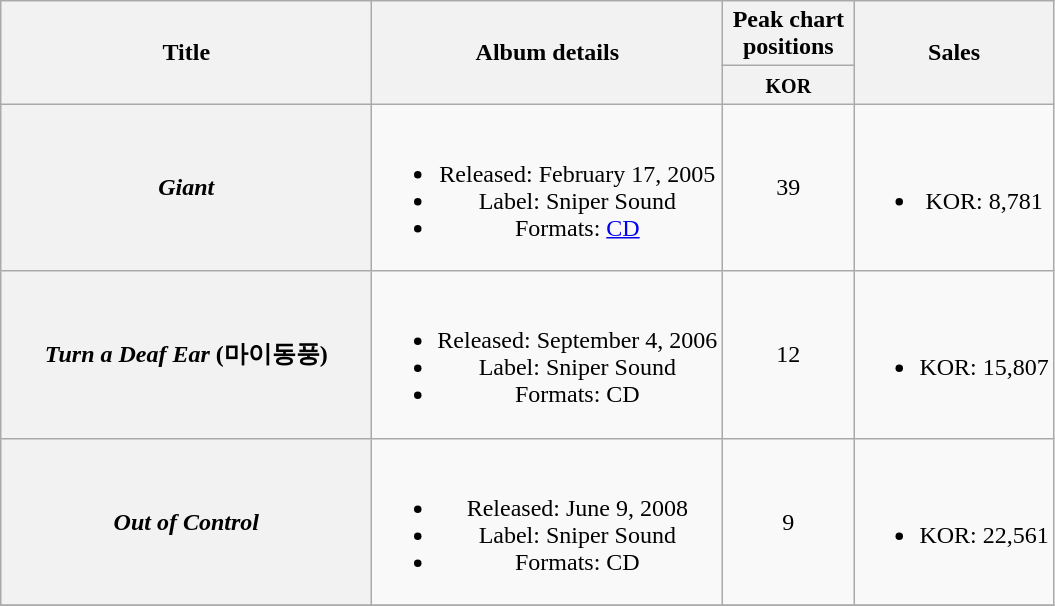<table class="wikitable plainrowheaders" style="text-align:center;">
<tr>
<th scope="col" rowspan="2" style="width:15em;">Title</th>
<th scope="col" rowspan="2">Album details</th>
<th scope="col" colspan="1" style="width:5em;">Peak chart positions</th>
<th scope="col" rowspan="2">Sales</th>
</tr>
<tr>
<th><small>KOR</small><br></th>
</tr>
<tr>
<th scope="row"><em>Giant</em></th>
<td><br><ul><li>Released: February 17, 2005</li><li>Label: Sniper Sound</li><li>Formats: <a href='#'>CD</a></li></ul></td>
<td>39</td>
<td><br><ul><li>KOR: 8,781</li></ul></td>
</tr>
<tr>
<th scope="row"><em>Turn a Deaf Ear</em> (마이동풍)</th>
<td><br><ul><li>Released: September 4, 2006</li><li>Label: Sniper Sound</li><li>Formats: CD</li></ul></td>
<td>12</td>
<td><br><ul><li>KOR: 15,807</li></ul></td>
</tr>
<tr>
<th scope="row"><em>Out of Control</em></th>
<td><br><ul><li>Released: June 9, 2008</li><li>Label: Sniper Sound</li><li>Formats: CD</li></ul></td>
<td>9</td>
<td><br><ul><li>KOR: 22,561</li></ul></td>
</tr>
<tr>
</tr>
</table>
